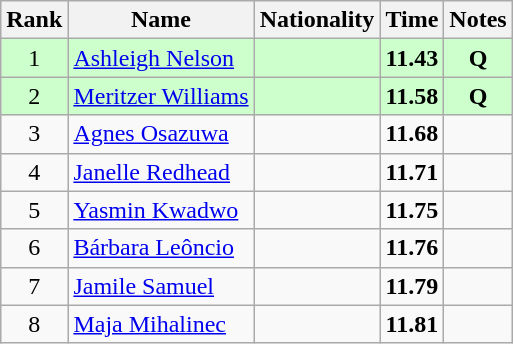<table class="wikitable sortable" style="text-align:center">
<tr>
<th>Rank</th>
<th>Name</th>
<th>Nationality</th>
<th>Time</th>
<th>Notes</th>
</tr>
<tr bgcolor=ccffcc>
<td>1</td>
<td align=left><a href='#'>Ashleigh Nelson</a></td>
<td align=left></td>
<td><strong>11.43</strong></td>
<td><strong>Q</strong></td>
</tr>
<tr bgcolor=ccffcc>
<td>2</td>
<td align=left><a href='#'>Meritzer Williams</a></td>
<td align=left></td>
<td><strong>11.58</strong></td>
<td><strong>Q</strong></td>
</tr>
<tr>
<td>3</td>
<td align=left><a href='#'>Agnes Osazuwa</a></td>
<td align=left></td>
<td><strong>11.68</strong></td>
<td></td>
</tr>
<tr>
<td>4</td>
<td align=left><a href='#'>Janelle Redhead</a></td>
<td align=left></td>
<td><strong>11.71</strong></td>
<td></td>
</tr>
<tr>
<td>5</td>
<td align=left><a href='#'>Yasmin Kwadwo</a></td>
<td align=left></td>
<td><strong>11.75</strong></td>
<td></td>
</tr>
<tr>
<td>6</td>
<td align=left><a href='#'>Bárbara Leôncio</a></td>
<td align=left></td>
<td><strong>11.76</strong></td>
<td></td>
</tr>
<tr>
<td>7</td>
<td align=left><a href='#'>Jamile Samuel</a></td>
<td align=left></td>
<td><strong>11.79</strong></td>
<td></td>
</tr>
<tr>
<td>8</td>
<td align=left><a href='#'>Maja Mihalinec</a></td>
<td align=left></td>
<td><strong>11.81</strong></td>
<td></td>
</tr>
</table>
